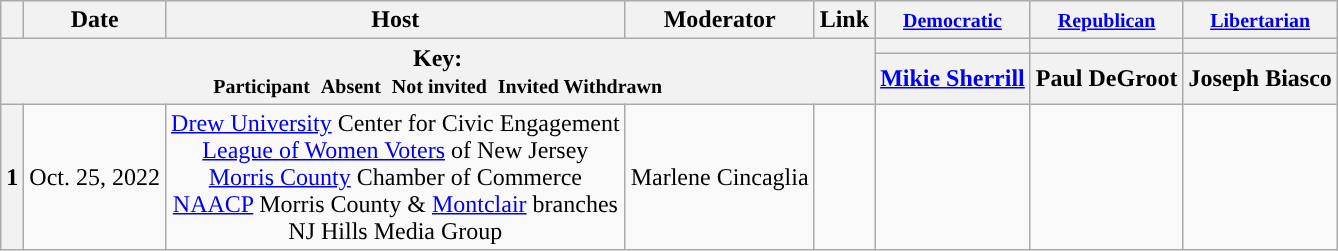<table class="wikitable" style="text-align:center;">
<tr>
<th scope="col"></th>
<th scope="col">Date</th>
<th scope="col">Host</th>
<th scope="col">Moderator</th>
<th scope="col">Link</th>
<th scope="col"><small><a href='#'>Democratic</a></small></th>
<th scope="col"><small><a href='#'>Republican</a></small></th>
<th scope="col"><small><a href='#'>Libertarian</a></small></th>
</tr>
<tr>
<th colspan="5" rowspan="2">Key:<br> <small>Participant </small>  <small>Absent </small>  <small>Not invited </small>  <small>Invited  Withdrawn</small></th>
<th scope="col" style="background:"></th>
<th scope="col" style="background:"></th>
<th scope="col" style="background:"></th>
</tr>
<tr>
<th scope="col"><a href='#'>Mikie Sherrill</a></th>
<th scope="col">Paul DeGroot</th>
<th scope="col">Joseph Biasco</th>
</tr>
<tr>
<th>1</th>
<td style="white-space:nowrap;">Oct. 25, 2022</td>
<td style="white-space:nowrap;"><a href='#'>Drew University</a> Center for Civic Engagement<br><a href='#'>League of Women Voters</a> of New Jersey<br><a href='#'>Morris County</a> Chamber of Commerce<br><a href='#'>NAACP</a> Morris County & <a href='#'>Montclair</a> branches<br>NJ Hills Media Group</td>
<td style="white-space:nowrap;">Marlene Cincaglia</td>
<td style="white-space:nowrap;"></td>
<td></td>
<td></td>
<td></td>
</tr>
</table>
